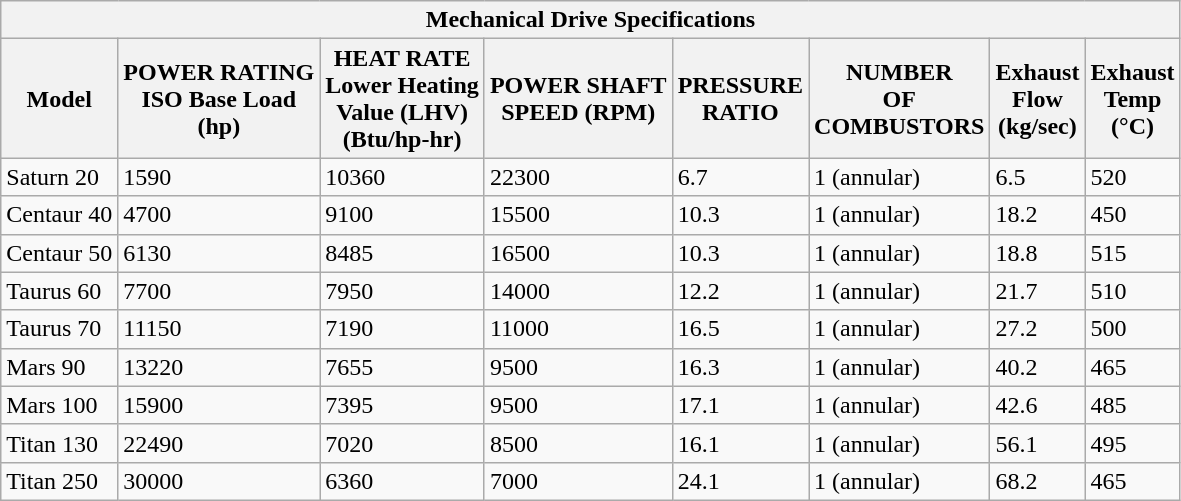<table class="wikitable">
<tr>
<th colspan="8">Mechanical Drive Specifications </th>
</tr>
<tr>
<th>Model</th>
<th>POWER RATING<br>ISO Base Load<br>(hp)</th>
<th>HEAT RATE<br>Lower Heating<br>Value (LHV)<br>(Btu/hp-hr)</th>
<th>POWER SHAFT<br>SPEED (RPM)</th>
<th>PRESSURE<br>RATIO</th>
<th>NUMBER<br>OF<br>COMBUSTORS</th>
<th>Exhaust<br>Flow<br>(kg/sec)</th>
<th>Exhaust<br>Temp<br>(°C)</th>
</tr>
<tr>
<td>Saturn 20</td>
<td>1590</td>
<td>10360</td>
<td>22300</td>
<td>6.7</td>
<td>1 (annular)</td>
<td>6.5</td>
<td>520</td>
</tr>
<tr>
<td>Centaur 40</td>
<td>4700</td>
<td>9100</td>
<td>15500</td>
<td>10.3</td>
<td>1 (annular)</td>
<td>18.2</td>
<td>450</td>
</tr>
<tr>
<td>Centaur 50</td>
<td>6130</td>
<td>8485</td>
<td>16500</td>
<td>10.3</td>
<td>1 (annular)</td>
<td>18.8</td>
<td>515</td>
</tr>
<tr>
<td>Taurus 60</td>
<td>7700</td>
<td>7950</td>
<td>14000</td>
<td>12.2</td>
<td>1 (annular)</td>
<td>21.7</td>
<td>510</td>
</tr>
<tr>
<td>Taurus 70</td>
<td>11150</td>
<td>7190</td>
<td>11000</td>
<td>16.5</td>
<td>1 (annular)</td>
<td>27.2</td>
<td>500</td>
</tr>
<tr>
<td>Mars 90</td>
<td>13220</td>
<td>7655</td>
<td>9500</td>
<td>16.3</td>
<td>1 (annular)</td>
<td>40.2</td>
<td>465</td>
</tr>
<tr>
<td>Mars 100</td>
<td>15900</td>
<td>7395</td>
<td>9500</td>
<td>17.1</td>
<td>1 (annular)</td>
<td>42.6</td>
<td>485</td>
</tr>
<tr>
<td>Titan 130</td>
<td>22490</td>
<td>7020</td>
<td>8500</td>
<td>16.1</td>
<td>1 (annular)</td>
<td>56.1</td>
<td>495</td>
</tr>
<tr>
<td>Titan 250</td>
<td>30000</td>
<td>6360</td>
<td>7000</td>
<td>24.1</td>
<td>1 (annular)</td>
<td>68.2</td>
<td>465</td>
</tr>
</table>
